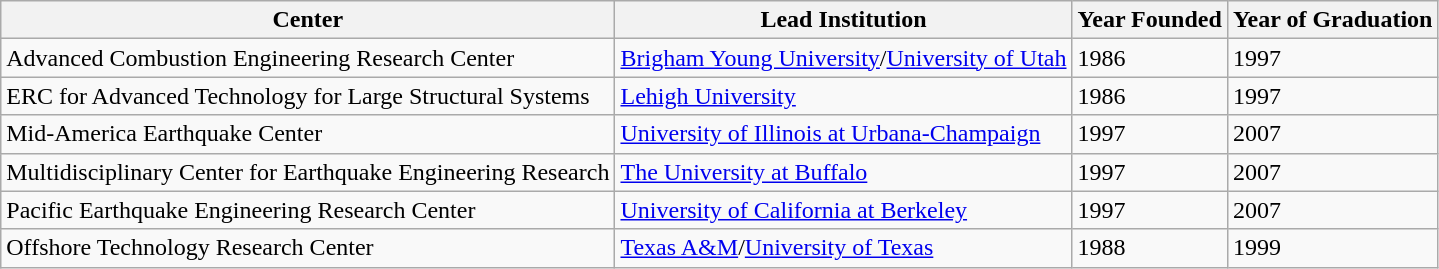<table class="wikitable">
<tr>
<th>Center</th>
<th>Lead Institution</th>
<th>Year Founded</th>
<th>Year of Graduation</th>
</tr>
<tr>
<td>Advanced Combustion Engineering Research Center</td>
<td><a href='#'>Brigham Young University</a>/<a href='#'>University of Utah</a></td>
<td>1986</td>
<td>1997</td>
</tr>
<tr>
<td>ERC for Advanced Technology for Large Structural Systems</td>
<td><a href='#'>Lehigh University</a></td>
<td>1986</td>
<td>1997</td>
</tr>
<tr>
<td>Mid-America Earthquake Center</td>
<td><a href='#'>University of Illinois at Urbana-Champaign</a></td>
<td>1997</td>
<td>2007</td>
</tr>
<tr>
<td>Multidisciplinary Center for Earthquake Engineering Research</td>
<td><a href='#'>The University at Buffalo</a></td>
<td>1997</td>
<td>2007</td>
</tr>
<tr>
<td>Pacific Earthquake Engineering Research Center</td>
<td><a href='#'>University of California at Berkeley</a></td>
<td>1997</td>
<td>2007</td>
</tr>
<tr>
<td>Offshore Technology Research Center</td>
<td><a href='#'>Texas A&M</a>/<a href='#'>University of Texas</a></td>
<td>1988</td>
<td>1999</td>
</tr>
</table>
